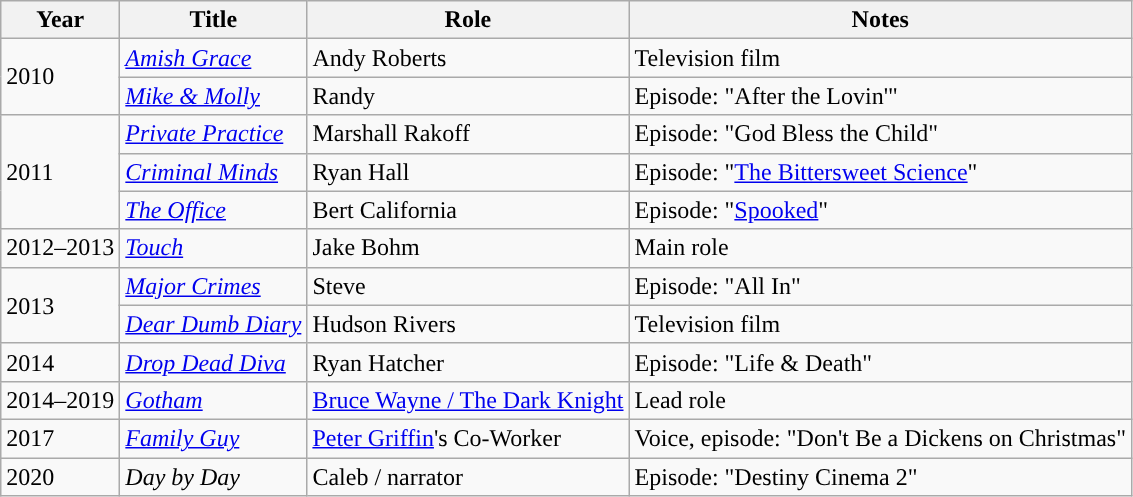<table class="wikitable sortable">
<tr>
<th>Year</th>
<th>Title</th>
<th>Role</th>
<th class="unsortable">Notes</th>
</tr>
<tr>
<td rowspan="2">2010</td>
<td><em><a href='#'>Amish Grace</a></em></td>
<td>Andy Roberts</td>
<td>Television film</td>
</tr>
<tr>
<td><em><a href='#'>Mike & Molly</a></em></td>
<td>Randy</td>
<td>Episode: "After the Lovin'"</td>
</tr>
<tr>
<td rowspan="3">2011</td>
<td><em><a href='#'>Private Practice</a></em></td>
<td>Marshall Rakoff</td>
<td>Episode: "God Bless the Child"</td>
</tr>
<tr>
<td><em><a href='#'>Criminal Minds</a></em></td>
<td>Ryan Hall</td>
<td>Episode: "<a href='#'>The Bittersweet Science</a>"</td>
</tr>
<tr>
<td data-sort-value="Office, The"><em><a href='#'>The Office</a></em></td>
<td>Bert California</td>
<td>Episode: "<a href='#'>Spooked</a>"</td>
</tr>
<tr>
<td>2012–2013</td>
<td><em><a href='#'>Touch</a></em></td>
<td>Jake Bohm</td>
<td>Main role</td>
</tr>
<tr>
<td rowspan="2">2013</td>
<td><em><a href='#'>Major Crimes</a></em></td>
<td>Steve</td>
<td>Episode: "All In"</td>
</tr>
<tr>
<td><em><a href='#'>Dear Dumb Diary</a></em></td>
<td>Hudson Rivers</td>
<td>Television film</td>
</tr>
<tr>
<td>2014</td>
<td><em><a href='#'>Drop Dead Diva</a></em></td>
<td>Ryan Hatcher</td>
<td>Episode: "Life & Death"</td>
</tr>
<tr>
<td>2014–2019</td>
<td><em><a href='#'>Gotham</a></em></td>
<td><a href='#'>Bruce Wayne / The Dark Knight</a></td>
<td>Lead role</td>
</tr>
<tr>
<td>2017</td>
<td><em><a href='#'>Family Guy</a></em></td>
<td><a href='#'>Peter Griffin</a>'s Co-Worker</td>
<td>Voice, episode: "Don't Be a Dickens on Christmas"</td>
</tr>
<tr>
<td>2020</td>
<td><em>Day by Day</em></td>
<td>Caleb / narrator</td>
<td>Episode: "Destiny Cinema 2"</td>
</tr>
</table>
